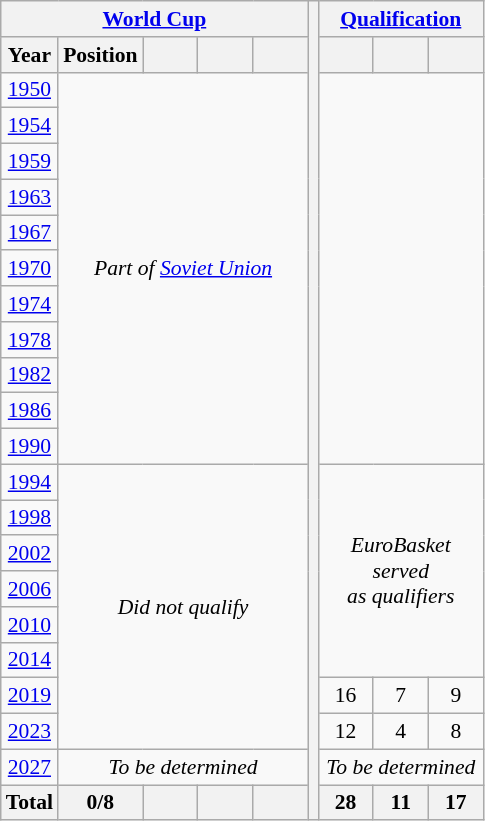<table class="wikitable" style="text-align: center;font-size:90%;">
<tr>
<th colspan=5><a href='#'>World Cup</a></th>
<th rowspan=23></th>
<th colspan=3><a href='#'>Qualification</a></th>
</tr>
<tr>
<th>Year</th>
<th>Position</th>
<th width=30></th>
<th width=30></th>
<th width=30></th>
<th width=30></th>
<th width=30></th>
<th width=30></th>
</tr>
<tr>
<td> <a href='#'>1950</a></td>
<td colspan=4 rowspan=11><em>Part of <a href='#'>Soviet Union</a></em></td>
<td colspan=3 rowspan=11></td>
</tr>
<tr>
<td> <a href='#'>1954</a></td>
</tr>
<tr>
<td> <a href='#'>1959</a></td>
</tr>
<tr>
<td> <a href='#'>1963</a></td>
</tr>
<tr>
<td> <a href='#'>1967</a></td>
</tr>
<tr>
<td> <a href='#'>1970</a></td>
</tr>
<tr>
<td> <a href='#'>1974</a></td>
</tr>
<tr>
<td> <a href='#'>1978</a></td>
</tr>
<tr>
<td> <a href='#'>1982</a></td>
</tr>
<tr>
<td> <a href='#'>1986</a></td>
</tr>
<tr>
<td> <a href='#'>1990</a></td>
</tr>
<tr>
<td> <a href='#'>1994</a></td>
<td colspan=4 rowspan=8><em>Did not qualify</em></td>
<td colspan=3 rowspan=6><em>EuroBasket served<br>as qualifiers</em></td>
</tr>
<tr>
<td> <a href='#'>1998</a></td>
</tr>
<tr>
<td> <a href='#'>2002</a></td>
</tr>
<tr>
<td> <a href='#'>2006</a></td>
</tr>
<tr>
<td> <a href='#'>2010</a></td>
</tr>
<tr>
<td> <a href='#'>2014</a></td>
</tr>
<tr>
<td> <a href='#'>2019</a></td>
<td>16</td>
<td>7</td>
<td>9</td>
</tr>
<tr>
<td> <a href='#'>2023</a></td>
<td>12</td>
<td>4</td>
<td>8</td>
</tr>
<tr>
<td> <a href='#'>2027</a></td>
<td colspan=4><em>To be determined</em></td>
<td colspan=3><em>To be determined</em></td>
</tr>
<tr>
<th>Total</th>
<th>0/8</th>
<th></th>
<th></th>
<th></th>
<th>28</th>
<th>11</th>
<th>17</th>
</tr>
</table>
